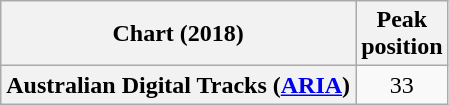<table class="wikitable plainrowheaders" style="text-align:center;">
<tr>
<th>Chart (2018)</th>
<th>Peak<br>position</th>
</tr>
<tr>
<th scope="row">Australian Digital Tracks (<a href='#'>ARIA</a>)</th>
<td>33</td>
</tr>
</table>
